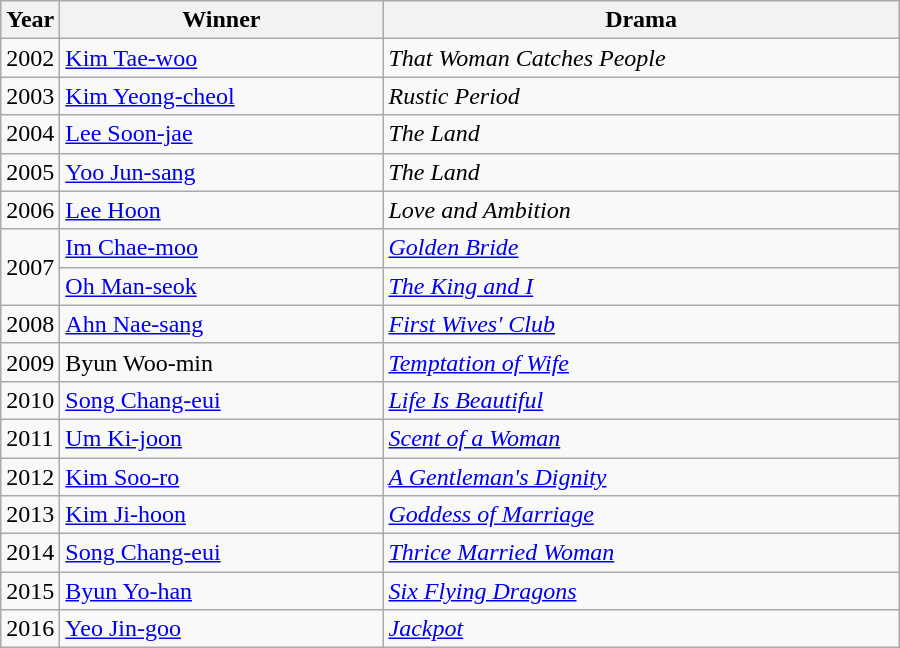<table class="wikitable" style="width:600px">
<tr>
<th width=10>Year</th>
<th>Winner</th>
<th>Drama</th>
</tr>
<tr>
<td>2002</td>
<td><a href='#'>Kim Tae-woo</a></td>
<td><em>That Woman Catches People</em></td>
</tr>
<tr>
<td>2003</td>
<td><a href='#'>Kim Yeong-cheol</a></td>
<td><em>Rustic Period</em></td>
</tr>
<tr>
<td>2004</td>
<td><a href='#'>Lee Soon-jae</a></td>
<td><em>The Land</em></td>
</tr>
<tr>
<td>2005</td>
<td><a href='#'>Yoo Jun-sang</a></td>
<td><em>The Land</em></td>
</tr>
<tr>
<td>2006</td>
<td><a href='#'>Lee Hoon</a></td>
<td><em>Love and Ambition</em></td>
</tr>
<tr>
<td rowspan=2>2007</td>
<td><a href='#'>Im Chae-moo</a></td>
<td><em><a href='#'>Golden Bride</a></em></td>
</tr>
<tr>
<td><a href='#'>Oh Man-seok</a></td>
<td><em><a href='#'>The King and I</a></em></td>
</tr>
<tr>
<td>2008</td>
<td><a href='#'>Ahn Nae-sang</a></td>
<td><em><a href='#'>First Wives' Club</a></em></td>
</tr>
<tr>
<td>2009</td>
<td>Byun Woo-min</td>
<td><em><a href='#'>Temptation of Wife</a></em></td>
</tr>
<tr>
<td>2010</td>
<td><a href='#'>Song Chang-eui</a></td>
<td><em><a href='#'>Life Is Beautiful</a></em></td>
</tr>
<tr>
<td>2011</td>
<td><a href='#'>Um Ki-joon</a></td>
<td><em><a href='#'>Scent of a Woman</a></em></td>
</tr>
<tr>
<td>2012</td>
<td><a href='#'>Kim Soo-ro</a></td>
<td><em><a href='#'>A Gentleman's Dignity</a></em></td>
</tr>
<tr>
<td>2013</td>
<td><a href='#'>Kim Ji-hoon</a></td>
<td><em><a href='#'>Goddess of Marriage</a></em></td>
</tr>
<tr>
<td>2014</td>
<td><a href='#'>Song Chang-eui</a></td>
<td><em><a href='#'>Thrice Married Woman</a></em></td>
</tr>
<tr>
<td>2015</td>
<td><a href='#'>Byun Yo-han</a></td>
<td><em><a href='#'>Six Flying Dragons</a></em></td>
</tr>
<tr>
<td>2016</td>
<td><a href='#'>Yeo Jin-goo</a></td>
<td><em><a href='#'>Jackpot</a></em></td>
</tr>
</table>
